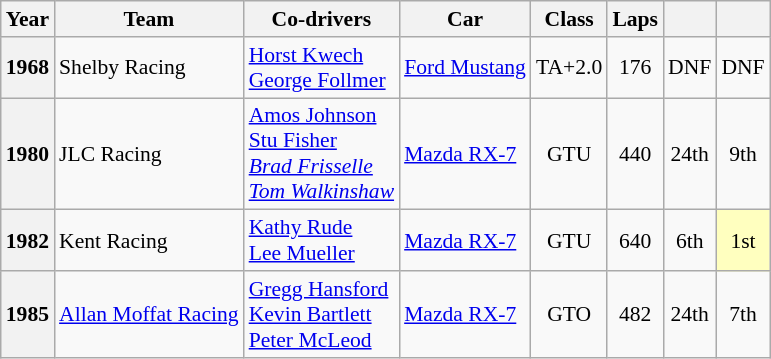<table class="wikitable" style="text-align:center; font-size:90%">
<tr>
<th>Year</th>
<th>Team</th>
<th>Co-drivers</th>
<th>Car</th>
<th>Class</th>
<th>Laps</th>
<th></th>
<th></th>
</tr>
<tr>
<th>1968</th>
<td align="left"> Shelby Racing</td>
<td align="left"> <a href='#'>Horst Kwech</a><br> <a href='#'>George Follmer</a></td>
<td align="left"><a href='#'>Ford Mustang</a></td>
<td>TA+2.0</td>
<td>176</td>
<td>DNF</td>
<td>DNF</td>
</tr>
<tr>
<th>1980</th>
<td align="left"> JLC Racing</td>
<td align="left"> <a href='#'>Amos Johnson</a><br> <a href='#'>Stu Fisher</a><br> <em><a href='#'>Brad Frisselle</a></em><br> <em><a href='#'>Tom Walkinshaw</a></em></td>
<td align="left"><a href='#'>Mazda RX-7</a></td>
<td>GTU</td>
<td>440</td>
<td>24th</td>
<td>9th</td>
</tr>
<tr>
<th>1982</th>
<td align="left"> Kent Racing</td>
<td align="left"> <a href='#'>Kathy Rude</a><br> <a href='#'>Lee Mueller</a></td>
<td align="left"><a href='#'>Mazda RX-7</a></td>
<td>GTU</td>
<td>640</td>
<td>6th</td>
<td style="background:#ffffbf;">1st</td>
</tr>
<tr>
<th>1985</th>
<td align="left"> <a href='#'>Allan Moffat Racing</a></td>
<td align="left"> <a href='#'>Gregg Hansford</a><br> <a href='#'>Kevin Bartlett</a><br> <a href='#'>Peter McLeod</a></td>
<td align="left"><a href='#'>Mazda RX-7</a></td>
<td>GTO</td>
<td>482</td>
<td>24th</td>
<td>7th</td>
</tr>
</table>
